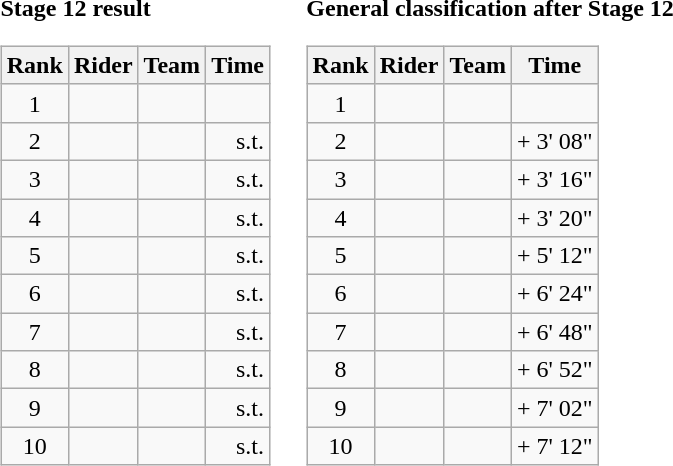<table>
<tr>
<td><strong>Stage 12 result</strong><br><table class="wikitable">
<tr>
<th scope="col">Rank</th>
<th scope="col">Rider</th>
<th scope="col">Team</th>
<th scope="col">Time</th>
</tr>
<tr>
<td style="text-align:center;">1</td>
<td></td>
<td></td>
<td style="text-align:right;"></td>
</tr>
<tr>
<td style="text-align:center;">2</td>
<td></td>
<td></td>
<td style="text-align:right;">s.t.</td>
</tr>
<tr>
<td style="text-align:center;">3</td>
<td></td>
<td></td>
<td style="text-align:right;">s.t.</td>
</tr>
<tr>
<td style="text-align:center;">4</td>
<td></td>
<td></td>
<td style="text-align:right;">s.t.</td>
</tr>
<tr>
<td style="text-align:center;">5</td>
<td></td>
<td></td>
<td style="text-align:right;">s.t.</td>
</tr>
<tr>
<td style="text-align:center;">6</td>
<td></td>
<td></td>
<td style="text-align:right;">s.t.</td>
</tr>
<tr>
<td style="text-align:center;">7</td>
<td></td>
<td></td>
<td style="text-align:right;">s.t.</td>
</tr>
<tr>
<td style="text-align:center;">8</td>
<td></td>
<td></td>
<td style="text-align:right;">s.t.</td>
</tr>
<tr>
<td style="text-align:center;">9</td>
<td></td>
<td></td>
<td style="text-align:right;">s.t.</td>
</tr>
<tr>
<td style="text-align:center;">10</td>
<td></td>
<td></td>
<td style="text-align:right;">s.t.</td>
</tr>
</table>
</td>
<td></td>
<td><strong>General classification after Stage 12</strong><br><table class="wikitable">
<tr>
<th scope="col">Rank</th>
<th scope="col">Rider</th>
<th scope="col">Team</th>
<th scope="col">Time</th>
</tr>
<tr>
<td style="text-align:center;">1</td>
<td></td>
<td></td>
<td style="text-align:right;"></td>
</tr>
<tr>
<td style="text-align:center;">2</td>
<td></td>
<td></td>
<td style="text-align:right;">+ 3' 08"</td>
</tr>
<tr>
<td style="text-align:center;">3</td>
<td></td>
<td></td>
<td style="text-align:right;">+ 3' 16"</td>
</tr>
<tr>
<td style="text-align:center;">4</td>
<td></td>
<td></td>
<td style="text-align:right;">+ 3' 20"</td>
</tr>
<tr>
<td style="text-align:center;">5</td>
<td></td>
<td></td>
<td style="text-align:right;">+ 5' 12"</td>
</tr>
<tr>
<td style="text-align:center;">6</td>
<td></td>
<td></td>
<td style="text-align:right;">+ 6' 24"</td>
</tr>
<tr>
<td style="text-align:center;">7</td>
<td></td>
<td></td>
<td style="text-align:right;">+ 6' 48"</td>
</tr>
<tr>
<td style="text-align:center;">8</td>
<td></td>
<td></td>
<td style="text-align:right;">+ 6' 52"</td>
</tr>
<tr>
<td style="text-align:center;">9</td>
<td></td>
<td></td>
<td style="text-align:right;">+ 7' 02"</td>
</tr>
<tr>
<td style="text-align:center;">10</td>
<td></td>
<td></td>
<td style="text-align:right;">+ 7' 12"</td>
</tr>
</table>
</td>
</tr>
</table>
